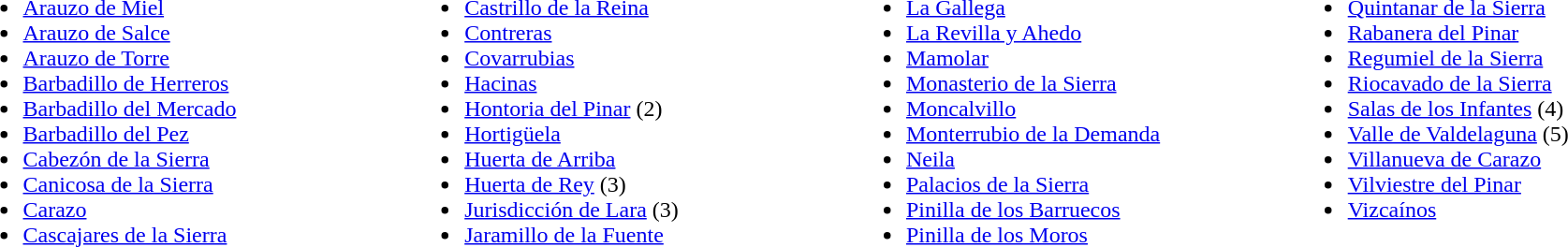<table width=100%>
<tr valign ="top">
<td width=25%><br><ul><li><a href='#'>Arauzo de Miel</a></li><li><a href='#'>Arauzo de Salce</a></li><li><a href='#'>Arauzo de Torre</a></li><li><a href='#'>Barbadillo de Herreros</a></li><li><a href='#'>Barbadillo del Mercado</a></li><li><a href='#'>Barbadillo del Pez</a></li><li><a href='#'>Cabezón de la Sierra</a></li><li><a href='#'>Canicosa de la Sierra</a></li><li><a href='#'>Carazo</a></li><li><a href='#'>Cascajares de la Sierra</a></li></ul></td>
<td width=25%><br><ul><li><a href='#'>Castrillo de la Reina</a></li><li><a href='#'>Contreras</a></li><li><a href='#'>Covarrubias</a></li><li><a href='#'>Hacinas</a></li><li><a href='#'>Hontoria del Pinar</a> (2)</li><li><a href='#'>Hortigüela</a></li><li><a href='#'>Huerta de Arriba</a></li><li><a href='#'>Huerta de Rey</a> (3)</li><li><a href='#'>Jurisdicción de Lara</a> (3)</li><li><a href='#'>Jaramillo de la Fuente</a></li></ul></td>
<td width=25%><br><ul><li><a href='#'>La Gallega</a></li><li><a href='#'>La Revilla y Ahedo</a></li><li><a href='#'>Mamolar</a></li><li><a href='#'>Monasterio de la Sierra</a></li><li><a href='#'>Moncalvillo</a></li><li><a href='#'>Monterrubio de la Demanda</a></li><li><a href='#'>Neila</a></li><li><a href='#'>Palacios de la Sierra</a></li><li><a href='#'>Pinilla de los Barruecos</a></li><li><a href='#'>Pinilla de los Moros</a></li></ul></td>
<td width=25%><br><ul><li><a href='#'>Quintanar de la Sierra</a></li><li><a href='#'>Rabanera del Pinar</a></li><li><a href='#'>Regumiel de la Sierra</a></li><li><a href='#'>Riocavado de la Sierra</a></li><li><a href='#'>Salas de los Infantes</a> (4)</li><li><a href='#'>Valle de Valdelaguna</a> (5)</li><li><a href='#'>Villanueva de Carazo</a></li><li><a href='#'>Vilviestre del Pinar</a></li><li><a href='#'>Vizcaínos</a></li></ul></td>
<td width=25%></td>
</tr>
</table>
